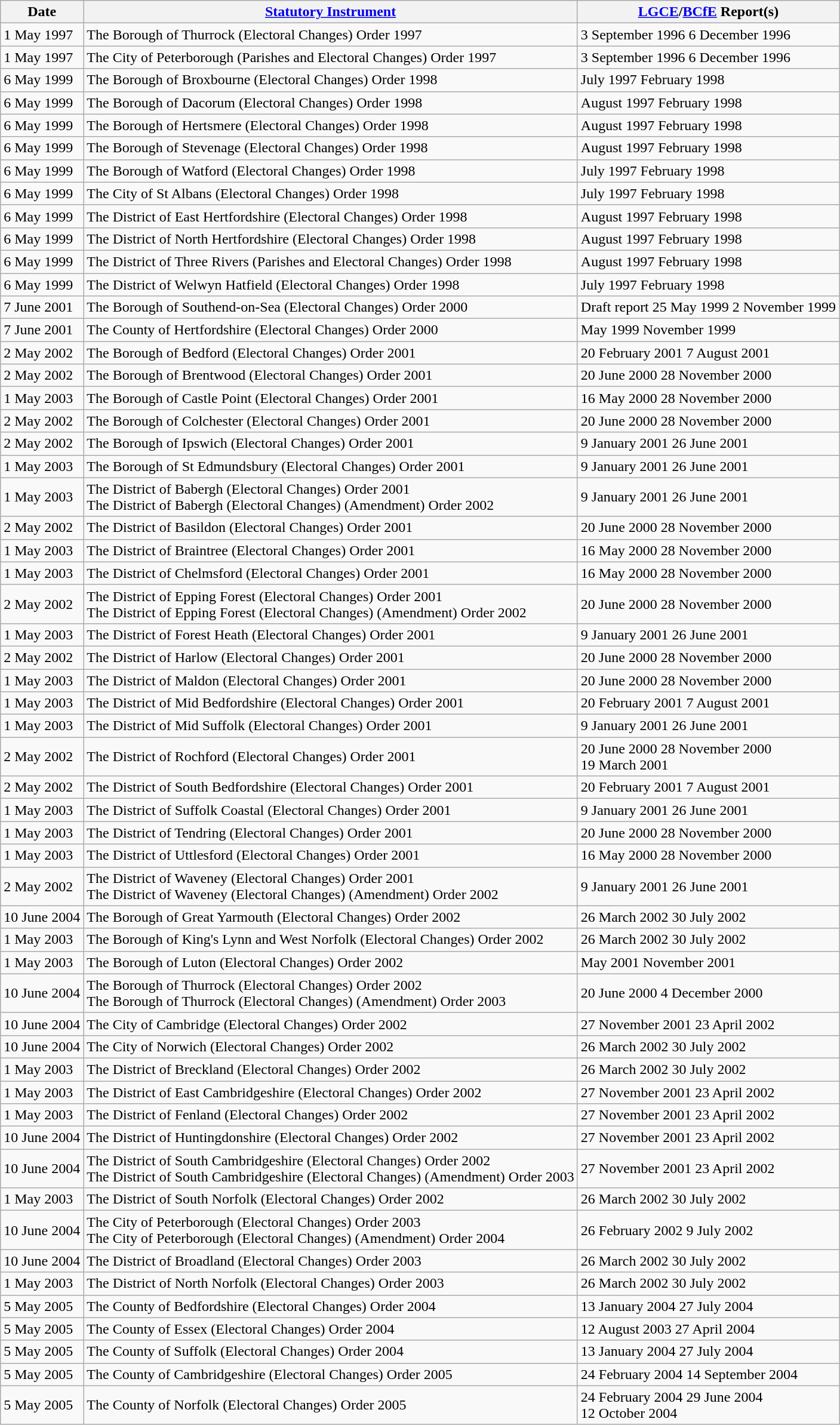<table class="wikitable sortable">
<tr>
<th>Date</th>
<th><a href='#'>Statutory Instrument</a></th>
<th><a href='#'>LGCE</a>/<a href='#'>BCfE</a> Report(s)</th>
</tr>
<tr>
<td>1 May 1997</td>
<td>The Borough of Thurrock (Electoral Changes) Order 1997</td>
<td> 3 September 1996  6 December 1996</td>
</tr>
<tr>
<td>1 May 1997</td>
<td>The City of Peterborough (Parishes and Electoral Changes) Order 1997</td>
<td> 3 September 1996  6 December 1996</td>
</tr>
<tr>
<td>6 May 1999</td>
<td>The Borough of Broxbourne (Electoral Changes) Order 1998</td>
<td> July 1997  February 1998</td>
</tr>
<tr>
<td>6 May 1999</td>
<td>The Borough of Dacorum (Electoral Changes) Order 1998</td>
<td> August 1997  February 1998</td>
</tr>
<tr>
<td>6 May 1999</td>
<td>The Borough of Hertsmere (Electoral Changes) Order 1998</td>
<td> August 1997  February 1998</td>
</tr>
<tr>
<td>6 May 1999</td>
<td>The Borough of Stevenage (Electoral Changes) Order 1998</td>
<td> August 1997  February 1998</td>
</tr>
<tr>
<td>6 May 1999</td>
<td>The Borough of Watford (Electoral Changes) Order 1998</td>
<td> July 1997  February 1998</td>
</tr>
<tr>
<td>6 May 1999</td>
<td>The City of St Albans (Electoral Changes) Order 1998</td>
<td> July 1997  February 1998</td>
</tr>
<tr>
<td>6 May 1999</td>
<td>The District of East Hertfordshire (Electoral Changes) Order 1998</td>
<td> August 1997  February 1998</td>
</tr>
<tr>
<td>6 May 1999</td>
<td>The District of North Hertfordshire (Electoral Changes) Order 1998</td>
<td> August 1997  February 1998</td>
</tr>
<tr>
<td>6 May 1999</td>
<td>The District of Three Rivers (Parishes and Electoral Changes) Order 1998</td>
<td> August 1997  February 1998</td>
</tr>
<tr>
<td>6 May 1999</td>
<td>The District of Welwyn Hatfield (Electoral Changes) Order 1998</td>
<td> July 1997  February 1998</td>
</tr>
<tr>
<td>7 June 2001</td>
<td>The Borough of Southend-on-Sea (Electoral Changes) Order 2000</td>
<td>Draft report 25 May 1999  2 November 1999</td>
</tr>
<tr>
<td>7 June 2001</td>
<td>The County of Hertfordshire (Electoral Changes) Order 2000</td>
<td> May 1999  November 1999</td>
</tr>
<tr>
<td>2 May 2002</td>
<td>The Borough of Bedford (Electoral Changes) Order 2001</td>
<td> 20 February 2001  7 August 2001</td>
</tr>
<tr>
<td>2 May 2002</td>
<td>The Borough of Brentwood (Electoral Changes) Order 2001</td>
<td> 20 June 2000  28 November 2000</td>
</tr>
<tr>
<td>1 May 2003</td>
<td>The Borough of Castle Point (Electoral Changes) Order 2001</td>
<td> 16 May 2000  28 November 2000</td>
</tr>
<tr>
<td>2 May 2002</td>
<td>The Borough of Colchester (Electoral Changes) Order 2001</td>
<td> 20 June 2000  28 November 2000</td>
</tr>
<tr>
<td>2 May 2002</td>
<td>The Borough of Ipswich (Electoral Changes) Order 2001</td>
<td> 9 January 2001  26 June 2001</td>
</tr>
<tr>
<td>1 May 2003</td>
<td>The Borough of St Edmundsbury (Electoral Changes) Order 2001</td>
<td> 9 January 2001  26 June 2001</td>
</tr>
<tr>
<td>1 May 2003</td>
<td>The District of Babergh (Electoral Changes) Order 2001<br>The District of Babergh (Electoral Changes) (Amendment) Order 2002</td>
<td> 9 January 2001  26 June 2001</td>
</tr>
<tr>
<td>2 May 2002</td>
<td>The District of Basildon (Electoral Changes) Order 2001</td>
<td> 20 June 2000  28 November 2000</td>
</tr>
<tr>
<td>1 May 2003</td>
<td>The District of Braintree (Electoral Changes) Order 2001</td>
<td> 16 May 2000  28 November 2000</td>
</tr>
<tr>
<td>1 May 2003</td>
<td>The District of Chelmsford (Electoral Changes) Order 2001</td>
<td> 16 May 2000  28 November 2000</td>
</tr>
<tr>
<td>2 May 2002</td>
<td>The District of Epping Forest (Electoral Changes) Order 2001<br>The District of Epping Forest (Electoral Changes) (Amendment) Order 2002</td>
<td> 20 June 2000  28 November 2000</td>
</tr>
<tr>
<td>1 May 2003</td>
<td>The District of Forest Heath (Electoral Changes) Order 2001</td>
<td> 9 January 2001  26 June 2001</td>
</tr>
<tr>
<td>2 May 2002</td>
<td>The District of Harlow (Electoral Changes) Order 2001</td>
<td> 20 June 2000  28 November 2000</td>
</tr>
<tr>
<td>1 May 2003</td>
<td>The District of Maldon (Electoral Changes) Order 2001</td>
<td> 20 June 2000  28 November 2000</td>
</tr>
<tr>
<td>1 May 2003</td>
<td>The District of Mid Bedfordshire (Electoral Changes) Order 2001</td>
<td> 20 February 2001  7 August 2001</td>
</tr>
<tr>
<td>1 May 2003</td>
<td>The District of Mid Suffolk (Electoral Changes) Order 2001</td>
<td> 9 January 2001  26 June 2001</td>
</tr>
<tr>
<td>2 May 2002</td>
<td>The District of Rochford (Electoral Changes) Order 2001</td>
<td> 20 June 2000  28 November 2000<br> 19 March 2001</td>
</tr>
<tr>
<td>2 May 2002</td>
<td>The District of South Bedfordshire (Electoral Changes) Order 2001</td>
<td> 20 February 2001  7 August 2001</td>
</tr>
<tr>
<td>1 May 2003</td>
<td>The District of Suffolk Coastal (Electoral Changes) Order 2001</td>
<td> 9 January 2001  26 June 2001</td>
</tr>
<tr>
<td>1 May 2003</td>
<td>The District of Tendring (Electoral Changes) Order 2001</td>
<td> 20 June 2000  28 November 2000</td>
</tr>
<tr>
<td>1 May 2003</td>
<td>The District of Uttlesford (Electoral Changes) Order 2001</td>
<td> 16 May 2000  28 November 2000</td>
</tr>
<tr>
<td>2 May 2002</td>
<td>The District of Waveney (Electoral Changes) Order 2001<br>The District of Waveney (Electoral Changes) (Amendment) Order 2002</td>
<td> 9 January 2001  26 June 2001</td>
</tr>
<tr>
<td>10 June 2004</td>
<td>The Borough of Great Yarmouth (Electoral Changes) Order 2002</td>
<td> 26 March 2002  30 July 2002</td>
</tr>
<tr>
<td>1 May 2003</td>
<td>The Borough of King's Lynn and West Norfolk (Electoral Changes) Order 2002</td>
<td> 26 March 2002  30 July 2002</td>
</tr>
<tr>
<td>1 May 2003</td>
<td>The Borough of Luton (Electoral Changes) Order 2002</td>
<td> May 2001  November 2001</td>
</tr>
<tr>
<td>10 June 2004</td>
<td>The Borough of Thurrock (Electoral Changes) Order 2002<br>The Borough of Thurrock (Electoral Changes) (Amendment) Order 2003</td>
<td> 20 June 2000  4 December 2000</td>
</tr>
<tr>
<td>10 June 2004</td>
<td>The City of Cambridge (Electoral Changes) Order 2002</td>
<td> 27 November 2001  23 April 2002</td>
</tr>
<tr>
<td>10 June 2004</td>
<td>The City of Norwich (Electoral Changes) Order 2002</td>
<td> 26 March 2002  30 July 2002</td>
</tr>
<tr>
<td>1 May 2003</td>
<td>The District of Breckland (Electoral Changes) Order 2002</td>
<td> 26 March 2002  30 July 2002</td>
</tr>
<tr>
<td>1 May 2003</td>
<td>The District of East Cambridgeshire (Electoral Changes) Order 2002</td>
<td> 27 November 2001  23 April 2002</td>
</tr>
<tr>
<td>1 May 2003</td>
<td>The District of Fenland (Electoral Changes) Order 2002</td>
<td> 27 November 2001  23 April 2002</td>
</tr>
<tr>
<td>10 June 2004</td>
<td>The District of Huntingdonshire (Electoral Changes) Order 2002</td>
<td> 27 November 2001  23 April 2002</td>
</tr>
<tr>
<td>10 June 2004</td>
<td>The District of South Cambridgeshire (Electoral Changes) Order 2002<br>The District of South Cambridgeshire (Electoral Changes) (Amendment) Order 2003</td>
<td> 27 November 2001  23 April 2002</td>
</tr>
<tr>
<td>1 May 2003</td>
<td>The District of South Norfolk (Electoral Changes) Order 2002</td>
<td> 26 March 2002  30 July 2002</td>
</tr>
<tr>
<td>10 June 2004</td>
<td>The City of Peterborough (Electoral Changes) Order 2003<br>The City of Peterborough (Electoral Changes) (Amendment) Order 2004</td>
<td> 26 February 2002  9 July 2002</td>
</tr>
<tr>
<td>10 June 2004</td>
<td>The District of Broadland (Electoral Changes) Order 2003</td>
<td> 26 March 2002  30 July 2002</td>
</tr>
<tr>
<td>1 May 2003</td>
<td>The District of North Norfolk (Electoral Changes) Order 2003</td>
<td> 26 March 2002  30 July 2002</td>
</tr>
<tr>
<td>5 May 2005</td>
<td>The County of Bedfordshire (Electoral Changes) Order 2004</td>
<td> 13 January 2004  27 July 2004</td>
</tr>
<tr>
<td>5 May 2005</td>
<td>The County of Essex (Electoral Changes) Order 2004</td>
<td> 12 August 2003  27 April 2004</td>
</tr>
<tr>
<td>5 May 2005</td>
<td>The County of Suffolk (Electoral Changes) Order 2004</td>
<td> 13 January 2004  27 July 2004</td>
</tr>
<tr>
<td>5 May 2005</td>
<td>The County of Cambridgeshire (Electoral Changes) Order 2005</td>
<td> 24 February 2004  14 September 2004</td>
</tr>
<tr>
<td>5 May 2005</td>
<td>The County of Norfolk (Electoral Changes) Order 2005</td>
<td> 24 February 2004  29 June 2004<br> 12 October 2004</td>
</tr>
</table>
